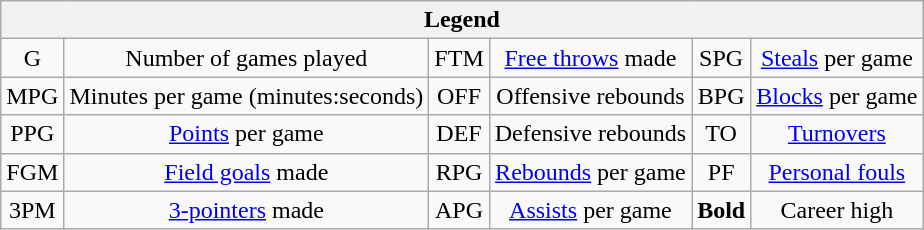<table class="wikitable" style="text-align:center">
<tr>
<th colspan="6">Legend</th>
</tr>
<tr>
<td>G</td>
<td>Number of games played</td>
<td>FTM</td>
<td><a href='#'>Free throws</a> made</td>
<td>SPG</td>
<td><a href='#'>Steals</a> per game</td>
</tr>
<tr>
<td>MPG</td>
<td>Minutes per game (minutes:seconds)</td>
<td>OFF</td>
<td>Offensive rebounds</td>
<td>BPG</td>
<td><a href='#'>Blocks</a> per game</td>
</tr>
<tr>
<td>PPG</td>
<td><a href='#'>Points</a> per game</td>
<td>DEF</td>
<td>Defensive rebounds</td>
<td>TO</td>
<td><a href='#'>Turnovers</a></td>
</tr>
<tr>
<td>FGM</td>
<td><a href='#'>Field goals</a> made</td>
<td>RPG</td>
<td><a href='#'>Rebounds</a> per game</td>
<td>PF</td>
<td><a href='#'>Personal fouls</a></td>
</tr>
<tr>
<td>3PM</td>
<td><a href='#'>3-pointers</a> made</td>
<td>APG</td>
<td><a href='#'>Assists</a> per game</td>
<td><strong>Bold</strong></td>
<td>Career high</td>
</tr>
</table>
